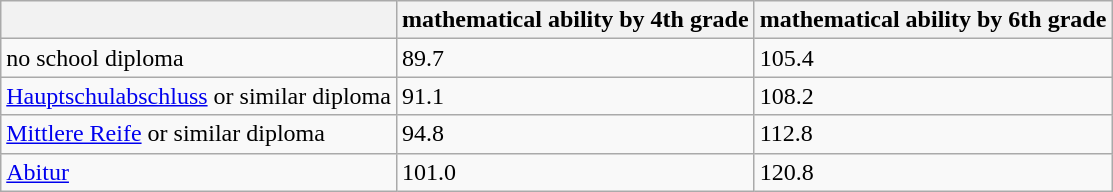<table class="wikitable sortable">
<tr>
<th></th>
<th>mathematical ability by 4th grade</th>
<th>mathematical ability by 6th grade</th>
</tr>
<tr>
<td>no school diploma</td>
<td>89.7</td>
<td>105.4</td>
</tr>
<tr>
<td><a href='#'>Hauptschulabschluss</a> or similar diploma</td>
<td>91.1</td>
<td>108.2</td>
</tr>
<tr>
<td><a href='#'>Mittlere Reife</a> or similar diploma</td>
<td>94.8</td>
<td>112.8</td>
</tr>
<tr>
<td><a href='#'>Abitur</a></td>
<td>101.0</td>
<td>120.8</td>
</tr>
</table>
